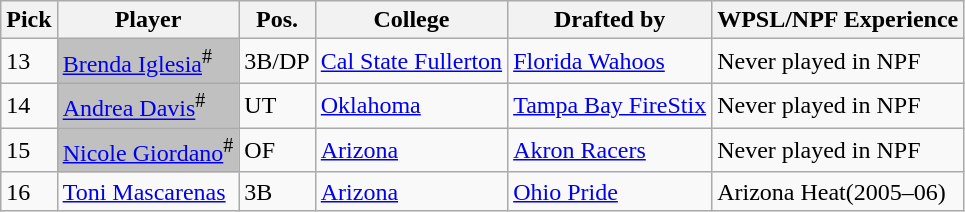<table class="wikitable">
<tr>
<th>Pick</th>
<th>Player</th>
<th>Pos.</th>
<th>College</th>
<th>Drafted by</th>
<th>WPSL/NPF Experience</th>
</tr>
<tr>
<td>13</td>
<td style="background:#C0C0C0;"><a href='#'>Brenda Iglesia</a><sup>#</sup></td>
<td>3B/DP</td>
<td><a href='#'>Cal State Fullerton</a></td>
<td><a href='#'>Florida Wahoos</a></td>
<td>Never played in NPF</td>
</tr>
<tr>
<td>14</td>
<td style="background:#C0C0C0;"><a href='#'>Andrea Davis</a><sup>#</sup></td>
<td>UT</td>
<td><a href='#'>Oklahoma</a></td>
<td><a href='#'>Tampa Bay FireStix</a></td>
<td>Never played in NPF</td>
</tr>
<tr>
<td>15</td>
<td style="background:#C0C0C0;"><a href='#'>Nicole Giordano</a><sup>#</sup></td>
<td>OF</td>
<td><a href='#'>Arizona</a></td>
<td><a href='#'>Akron Racers</a></td>
<td>Never played in NPF</td>
</tr>
<tr>
<td>16</td>
<td><a href='#'>Toni Mascarenas</a></td>
<td>3B</td>
<td><a href='#'>Arizona</a></td>
<td><a href='#'>Ohio Pride</a></td>
<td>Arizona Heat(2005–06)</td>
</tr>
</table>
